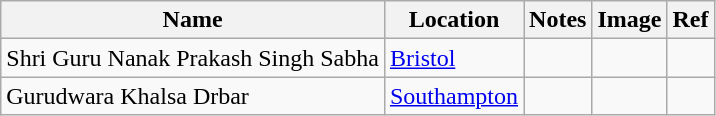<table class="wikitable sortable">
<tr>
<th>Name</th>
<th>Location</th>
<th>Notes</th>
<th>Image</th>
<th>Ref</th>
</tr>
<tr>
<td>Shri Guru Nanak Prakash Singh Sabha</td>
<td><a href='#'>Bristol</a></td>
<td></td>
<td></td>
<td></td>
</tr>
<tr>
<td>Gurudwara Khalsa Drbar</td>
<td><a href='#'>Southampton</a></td>
<td></td>
<td></td>
<td></td>
</tr>
</table>
